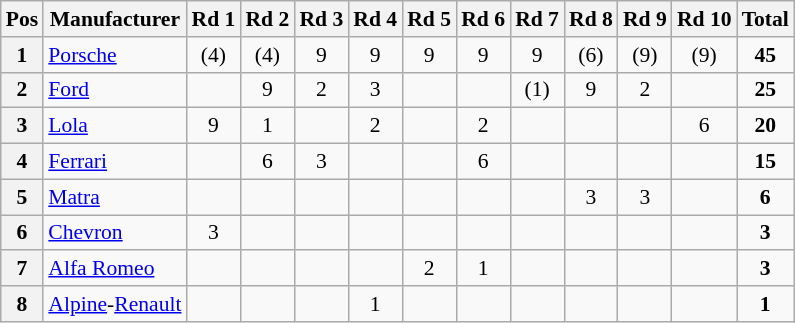<table class="wikitable" style="font-size: 90%;">
<tr>
<th>Pos</th>
<th>Manufacturer</th>
<th>Rd 1</th>
<th>Rd 2</th>
<th>Rd 3</th>
<th>Rd 4</th>
<th>Rd 5</th>
<th>Rd 6</th>
<th>Rd 7</th>
<th>Rd 8</th>
<th>Rd 9</th>
<th>Rd 10</th>
<th>Total</th>
</tr>
<tr>
<th>1</th>
<td> <a href='#'>Porsche</a></td>
<td align=center>(4)</td>
<td align=center>(4)</td>
<td align=center>9</td>
<td align=center>9</td>
<td align=center>9</td>
<td align=center>9</td>
<td align=center>9</td>
<td align=center>(6)</td>
<td align=center>(9)</td>
<td align=center>(9)</td>
<td align=center><strong>45</strong></td>
</tr>
<tr>
<th>2</th>
<td> <a href='#'>Ford</a></td>
<td></td>
<td align=center>9</td>
<td align=center>2</td>
<td align=center>3</td>
<td></td>
<td></td>
<td align=center>(1)</td>
<td align=center>9</td>
<td align=center>2</td>
<td></td>
<td align=center><strong>25</strong></td>
</tr>
<tr>
<th>3</th>
<td> <a href='#'>Lola</a></td>
<td align=center>9</td>
<td align=center>1</td>
<td></td>
<td align=center>2</td>
<td></td>
<td align=center>2</td>
<td></td>
<td></td>
<td></td>
<td align=center>6</td>
<td align=center><strong>20</strong></td>
</tr>
<tr>
<th>4</th>
<td> <a href='#'>Ferrari</a></td>
<td></td>
<td align=center>6</td>
<td align=center>3</td>
<td></td>
<td></td>
<td align=center>6</td>
<td></td>
<td></td>
<td></td>
<td></td>
<td align=center><strong>15</strong></td>
</tr>
<tr>
<th>5</th>
<td> <a href='#'>Matra</a></td>
<td></td>
<td></td>
<td></td>
<td></td>
<td></td>
<td></td>
<td></td>
<td align=center>3</td>
<td align=center>3</td>
<td></td>
<td align=center><strong>6</strong></td>
</tr>
<tr>
<th>6</th>
<td> <a href='#'>Chevron</a></td>
<td align=center>3</td>
<td></td>
<td></td>
<td></td>
<td></td>
<td></td>
<td></td>
<td></td>
<td></td>
<td></td>
<td align=center><strong>3</strong></td>
</tr>
<tr>
<th>7</th>
<td> <a href='#'>Alfa Romeo</a></td>
<td></td>
<td></td>
<td></td>
<td></td>
<td align=center>2</td>
<td align=center>1</td>
<td></td>
<td></td>
<td></td>
<td></td>
<td align=center><strong>3</strong></td>
</tr>
<tr>
<th>8</th>
<td> <a href='#'>Alpine</a>-<a href='#'>Renault</a></td>
<td></td>
<td></td>
<td></td>
<td align=center>1</td>
<td></td>
<td></td>
<td></td>
<td></td>
<td></td>
<td></td>
<td align=center><strong>1</strong></td>
</tr>
</table>
